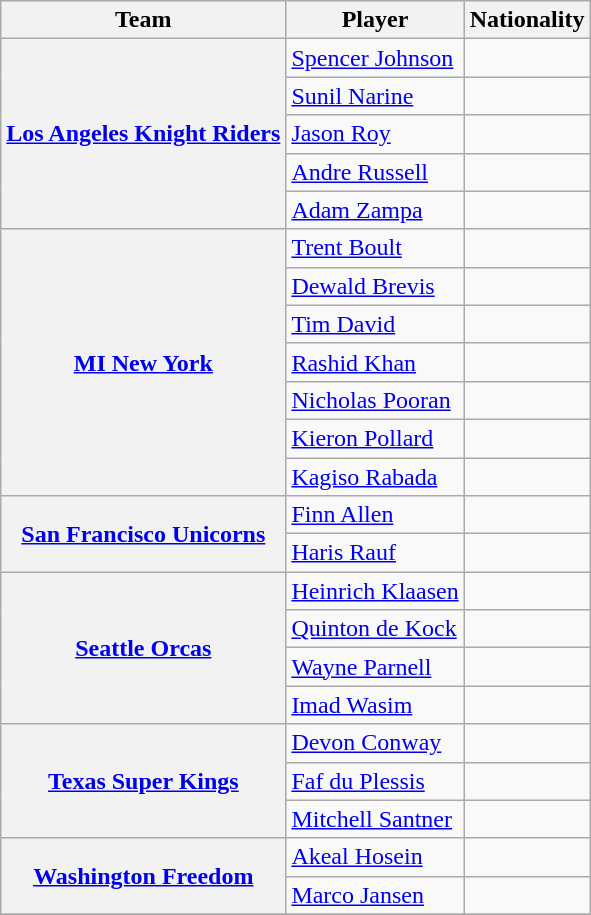<table class="wikitable plainrowheaders">
<tr>
<th scope="col">Team</th>
<th scope="col">Player</th>
<th scope="col">Nationality</th>
</tr>
<tr>
<th scope="row" rowspan="5"><a href='#'>Los Angeles Knight Riders</a></th>
<td><a href='#'>Spencer Johnson</a></td>
<td></td>
</tr>
<tr>
<td><a href='#'>Sunil Narine</a></td>
<td></td>
</tr>
<tr>
<td><a href='#'>Jason Roy</a></td>
<td></td>
</tr>
<tr>
<td><a href='#'>Andre Russell</a></td>
<td></td>
</tr>
<tr>
<td><a href='#'>Adam Zampa</a></td>
<td></td>
</tr>
<tr>
<th scope="row" rowspan="7"><a href='#'>MI New York</a></th>
<td><a href='#'>Trent Boult</a></td>
<td></td>
</tr>
<tr>
<td><a href='#'>Dewald Brevis</a></td>
<td></td>
</tr>
<tr>
<td><a href='#'>Tim David</a></td>
<td></td>
</tr>
<tr>
<td><a href='#'>Rashid Khan</a></td>
<td></td>
</tr>
<tr>
<td><a href='#'>Nicholas Pooran</a></td>
<td></td>
</tr>
<tr>
<td><a href='#'>Kieron Pollard</a></td>
<td></td>
</tr>
<tr>
<td><a href='#'>Kagiso Rabada</a></td>
<td></td>
</tr>
<tr>
<th scope="row" rowspan="2"><a href='#'>San Francisco Unicorns</a></th>
<td><a href='#'>Finn Allen</a></td>
<td></td>
</tr>
<tr>
<td><a href='#'>Haris Rauf</a></td>
<td></td>
</tr>
<tr>
<th scope="row" rowspan="4"><a href='#'>Seattle Orcas</a></th>
<td><a href='#'>Heinrich Klaasen</a></td>
<td></td>
</tr>
<tr>
<td><a href='#'>Quinton de Kock</a></td>
<td></td>
</tr>
<tr>
<td><a href='#'>Wayne Parnell</a></td>
<td></td>
</tr>
<tr>
<td><a href='#'>Imad Wasim</a></td>
<td></td>
</tr>
<tr>
<th scope="row" rowspan="3"><a href='#'>Texas Super Kings</a></th>
<td><a href='#'>Devon Conway</a></td>
<td></td>
</tr>
<tr>
<td><a href='#'>Faf du Plessis</a></td>
<td></td>
</tr>
<tr>
<td><a href='#'>Mitchell Santner</a></td>
<td></td>
</tr>
<tr>
<th scope="row" rowspan="2"><a href='#'>Washington Freedom</a></th>
<td><a href='#'>Akeal Hosein</a></td>
<td></td>
</tr>
<tr>
<td><a href='#'>Marco Jansen</a></td>
<td></td>
</tr>
<tr>
</tr>
</table>
